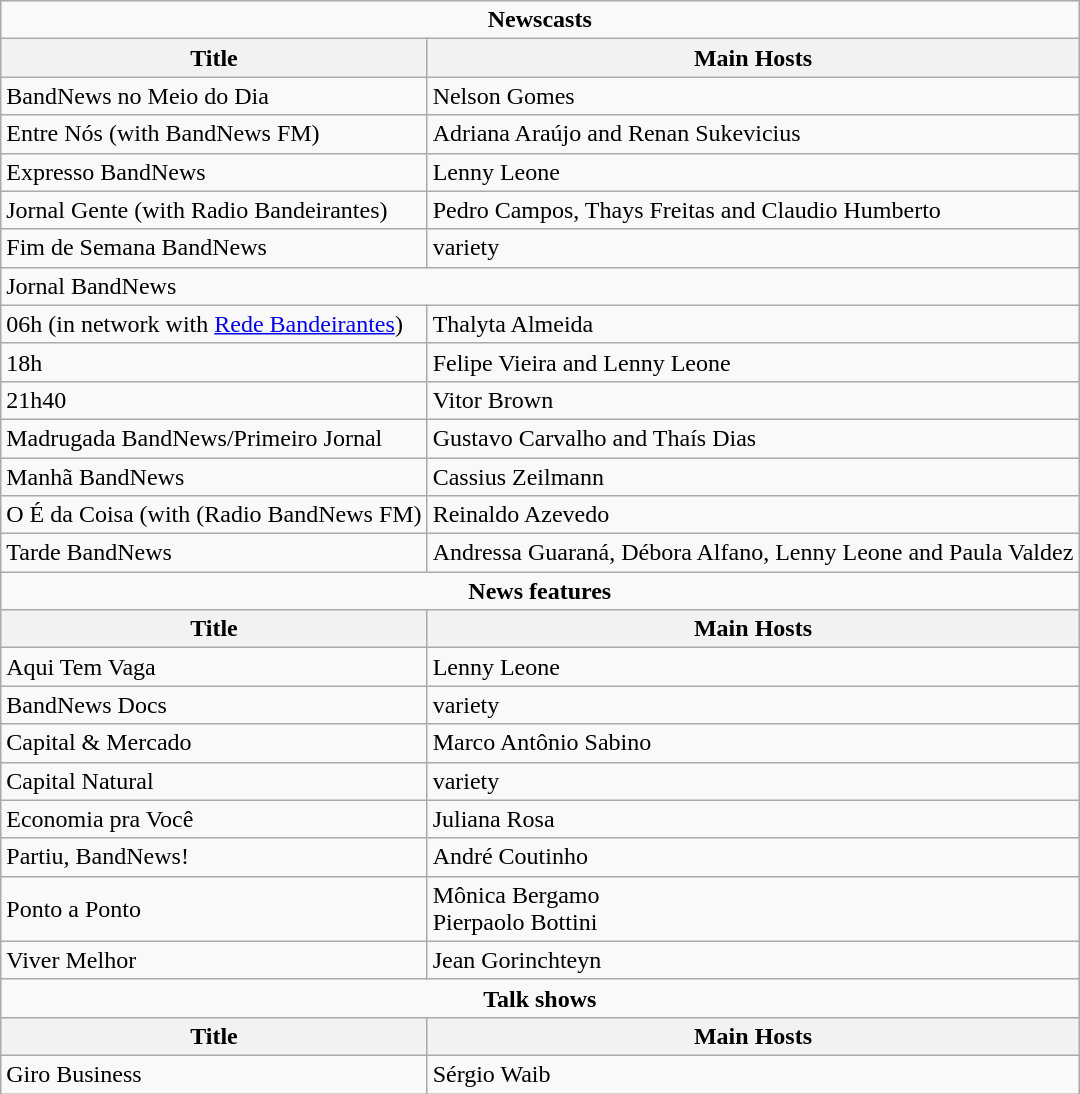<table class="wikitable" style="font-size:100%; text-align:left;">
<tr align=center>
<td colspan="2"><strong>Newscasts</strong></td>
</tr>
<tr>
<th>Title</th>
<th>Main Hosts</th>
</tr>
<tr>
<td>BandNews no Meio do Dia</td>
<td>Nelson Gomes</td>
</tr>
<tr>
<td>Entre Nós (with BandNews FM)</td>
<td>Adriana Araújo and Renan Sukevicius</td>
</tr>
<tr>
<td>Expresso BandNews</td>
<td>Lenny Leone</td>
</tr>
<tr>
<td>Jornal Gente (with Radio Bandeirantes)</td>
<td>Pedro Campos, Thays Freitas and Claudio Humberto</td>
</tr>
<tr>
<td>Fim de Semana BandNews</td>
<td>variety</td>
</tr>
<tr>
<td colspan="2">Jornal BandNews</td>
</tr>
<tr>
<td>06h (in network with <a href='#'>Rede Bandeirantes</a>)</td>
<td>Thalyta Almeida</td>
</tr>
<tr>
<td>18h</td>
<td>Felipe Vieira and Lenny Leone</td>
</tr>
<tr>
<td>21h40</td>
<td>Vitor Brown</td>
</tr>
<tr>
<td>Madrugada BandNews/Primeiro Jornal</td>
<td>Gustavo Carvalho and Thaís Dias</td>
</tr>
<tr>
<td>Manhã BandNews</td>
<td>Cassius Zeilmann</td>
</tr>
<tr>
<td>O É da Coisa (with (Radio BandNews FM)</td>
<td>Reinaldo Azevedo</td>
</tr>
<tr>
<td>Tarde BandNews</td>
<td>Andressa Guaraná, Débora Alfano, Lenny Leone and Paula Valdez</td>
</tr>
<tr align=center>
<td colspan="2"><strong>News features</strong></td>
</tr>
<tr>
<th>Title</th>
<th>Main Hosts</th>
</tr>
<tr>
<td>Aqui Tem Vaga</td>
<td>Lenny Leone</td>
</tr>
<tr>
<td>BandNews Docs</td>
<td>variety</td>
</tr>
<tr>
<td>Capital & Mercado</td>
<td>Marco Antônio Sabino</td>
</tr>
<tr>
<td>Capital Natural</td>
<td>variety</td>
</tr>
<tr>
<td>Economia pra Você</td>
<td>Juliana Rosa</td>
</tr>
<tr>
<td>Partiu, BandNews!</td>
<td>André Coutinho</td>
</tr>
<tr>
<td>Ponto a Ponto</td>
<td>Mônica Bergamo <br> Pierpaolo Bottini</td>
</tr>
<tr>
<td>Viver Melhor</td>
<td>Jean Gorinchteyn</td>
</tr>
<tr align=center>
<td colspan="2"><strong>Talk shows</strong></td>
</tr>
<tr>
<th>Title</th>
<th>Main Hosts</th>
</tr>
<tr>
<td>Giro Business</td>
<td>Sérgio Waib</td>
</tr>
</table>
